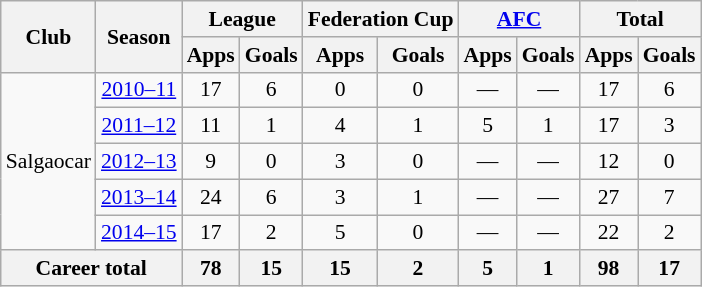<table class="wikitable" style="font-size:90%; text-align:center;">
<tr>
<th rowspan="2">Club</th>
<th rowspan="2">Season</th>
<th colspan="2">League</th>
<th colspan="2">Federation Cup</th>
<th colspan="2"><a href='#'>AFC</a></th>
<th colspan="2">Total</th>
</tr>
<tr>
<th>Apps</th>
<th>Goals</th>
<th>Apps</th>
<th>Goals</th>
<th>Apps</th>
<th>Goals</th>
<th>Apps</th>
<th>Goals</th>
</tr>
<tr>
<td rowspan="5">Salgaocar</td>
<td><a href='#'>2010–11</a></td>
<td>17</td>
<td>6</td>
<td>0</td>
<td>0</td>
<td>—</td>
<td>—</td>
<td>17</td>
<td>6</td>
</tr>
<tr>
<td><a href='#'>2011–12</a></td>
<td>11</td>
<td>1</td>
<td>4</td>
<td>1</td>
<td>5</td>
<td>1</td>
<td>17</td>
<td>3</td>
</tr>
<tr>
<td><a href='#'>2012–13</a></td>
<td>9</td>
<td>0</td>
<td>3</td>
<td>0</td>
<td>—</td>
<td>—</td>
<td>12</td>
<td>0</td>
</tr>
<tr>
<td><a href='#'>2013–14</a></td>
<td>24</td>
<td>6</td>
<td>3</td>
<td>1</td>
<td>—</td>
<td>—</td>
<td>27</td>
<td>7</td>
</tr>
<tr>
<td><a href='#'>2014–15</a></td>
<td>17</td>
<td>2</td>
<td>5</td>
<td>0</td>
<td>—</td>
<td>—</td>
<td>22</td>
<td>2</td>
</tr>
<tr>
<th colspan="2">Career total</th>
<th>78</th>
<th>15</th>
<th>15</th>
<th>2</th>
<th>5</th>
<th>1</th>
<th>98</th>
<th>17</th>
</tr>
</table>
